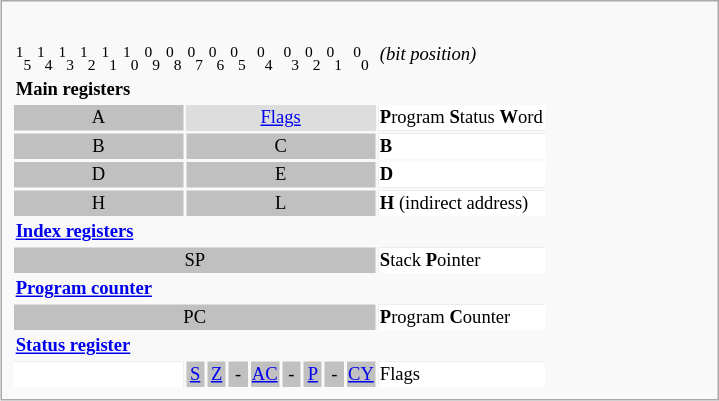<table class="infobox" style="font-size:88%;width:34em;">
<tr>
</tr>
<tr>
<td><br><table style="font-size:88%;">
<tr>
<td style="width:10px; text-align:center;"><sup>1</sup><sub>5</sub></td>
<td style="width:10px; text-align:center;"><sup>1</sup><sub>4</sub></td>
<td style="width:10px; text-align:center;"><sup>1</sup><sub>3</sub></td>
<td style="width:10px; text-align:center;"><sup>1</sup><sub>2</sub></td>
<td style="width:10px; text-align:center;"><sup>1</sup><sub>1</sub></td>
<td style="width:10px; text-align:center;"><sup>1</sup><sub>0</sub></td>
<td style="width:10px; text-align:center;"><sup>0</sup><sub>9</sub></td>
<td style="width:10px; text-align:center;"><sup>0</sup><sub>8</sub></td>
<td style="width:10px; text-align:center;"><sup>0</sup><sub>7</sub></td>
<td style="width:10px; text-align:center;"><sup>0</sup><sub>6</sub></td>
<td style="width:10px; text-align:center;"><sup>0</sup><sub>5</sub></td>
<td style="width:10px; text-align:center;"><sup>0</sup><sub>4</sub></td>
<td style="width:10px; text-align:center;"><sup>0</sup><sub>3</sub></td>
<td style="width:10px; text-align:center;"><sup>0</sup><sub>2</sub></td>
<td style="width:10px; text-align:center;"><sup>0</sup><sub>1</sub></td>
<td style="width:10px; text-align:center;"><sup>0</sup><sub>0</sub></td>
<td style="width:auto;"><em>(bit position)</em></td>
</tr>
<tr>
<td colspan="17"><strong>Main registers</strong></td>
</tr>
<tr style="background:silver;color:black">
<td style="text-align:center;" colspan="8">A</td>
<td style="text-align:center;background:#DDD" colspan="8"><a href='#'>Flags</a></td>
<td style="width:auto; background:white; color:black;"><strong>P</strong>rogram <strong>S</strong>tatus <strong>W</strong>ord</td>
</tr>
<tr style="background:silver;color:black">
<td style="text-align:center;" colspan="8">B</td>
<td style="text-align:center;" colspan="8">C</td>
<td style="background:white; color:black;"><strong>B</strong></td>
</tr>
<tr style="background:silver;color:black">
<td style="text-align:center;" colspan="8">D</td>
<td style="text-align:center;" colspan="8">E</td>
<td style="background:white; color:black;"><strong>D</strong></td>
</tr>
<tr style="background:silver;color:black">
<td style="text-align:center;" colspan="8">H</td>
<td style="text-align:center;" colspan="8">L</td>
<td style="background:white; color:black;"><strong>H</strong> (indirect address)</td>
</tr>
<tr>
<td colspan="17"><strong><a href='#'>Index registers</a></strong></td>
</tr>
<tr style="background:silver;color:black">
<td style="text-align:center;" colspan="16">SP</td>
<td style="background:white; color:black;"><strong>S</strong>tack <strong>P</strong>ointer</td>
</tr>
<tr>
<td colspan="17"><strong><a href='#'>Program counter</a></strong></td>
</tr>
<tr style="background:silver;color:black">
<td style="text-align:center;" colspan="16">PC</td>
<td style="background:white; color:black;"><strong>P</strong>rogram <strong>C</strong>ounter</td>
</tr>
<tr>
<td colspan="17"><strong><a href='#'>Status register</a></strong></td>
</tr>
<tr style="background:silver;color:black">
<td style="text-align:center; background:white" colspan="8"> </td>
<td style="text-align:center;"><a href='#'>S</a></td>
<td style="text-align:center;"><a href='#'>Z</a></td>
<td style="text-align:center;">-</td>
<td style="text-align:center;"><a href='#'>AC</a></td>
<td style="text-align:center;">-</td>
<td style="text-align:center;"><a href='#'>P</a></td>
<td style="text-align:center;">-</td>
<td style="text-align:center;"><a href='#'>CY</a></td>
<td style="background:white; color:black">Flags</td>
</tr>
</table>
</td>
</tr>
</table>
